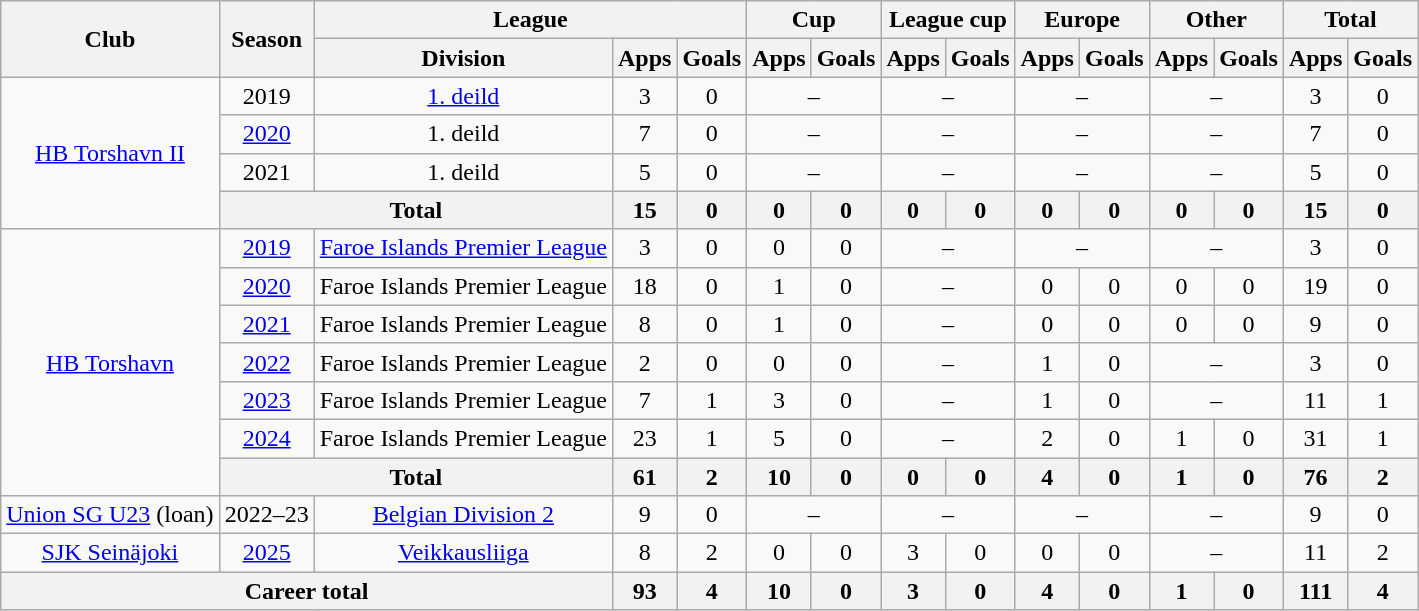<table class="wikitable" style="text-align:center">
<tr>
<th rowspan="2">Club</th>
<th rowspan="2">Season</th>
<th colspan="3">League</th>
<th colspan="2">Cup</th>
<th colspan="2">League cup</th>
<th colspan="2">Europe</th>
<th colspan="2">Other</th>
<th colspan="2">Total</th>
</tr>
<tr>
<th>Division</th>
<th>Apps</th>
<th>Goals</th>
<th>Apps</th>
<th>Goals</th>
<th>Apps</th>
<th>Goals</th>
<th>Apps</th>
<th>Goals</th>
<th>Apps</th>
<th>Goals</th>
<th>Apps</th>
<th>Goals</th>
</tr>
<tr>
<td rowspan=4><a href='#'>HB Torshavn II</a></td>
<td>2019</td>
<td><a href='#'>1. deild</a></td>
<td>3</td>
<td>0</td>
<td colspan=2>–</td>
<td colspan=2>–</td>
<td colspan=2>–</td>
<td colspan=2>–</td>
<td>3</td>
<td>0</td>
</tr>
<tr>
<td><a href='#'>2020</a></td>
<td>1. deild</td>
<td>7</td>
<td>0</td>
<td colspan=2>–</td>
<td colspan=2>–</td>
<td colspan=2>–</td>
<td colspan=2>–</td>
<td>7</td>
<td>0</td>
</tr>
<tr>
<td>2021</td>
<td>1. deild</td>
<td>5</td>
<td>0</td>
<td colspan=2>–</td>
<td colspan=2>–</td>
<td colspan=2>–</td>
<td colspan=2>–</td>
<td>5</td>
<td>0</td>
</tr>
<tr>
<th colspan=2>Total</th>
<th>15</th>
<th>0</th>
<th>0</th>
<th>0</th>
<th>0</th>
<th>0</th>
<th>0</th>
<th>0</th>
<th>0</th>
<th>0</th>
<th>15</th>
<th>0</th>
</tr>
<tr>
<td rowspan=7><a href='#'>HB Torshavn</a></td>
<td><a href='#'>2019</a></td>
<td><a href='#'>Faroe Islands Premier League</a></td>
<td>3</td>
<td>0</td>
<td>0</td>
<td>0</td>
<td colspan=2>–</td>
<td colspan=2>–</td>
<td colspan=2>–</td>
<td>3</td>
<td>0</td>
</tr>
<tr>
<td><a href='#'>2020</a></td>
<td>Faroe Islands Premier League</td>
<td>18</td>
<td>0</td>
<td>1</td>
<td>0</td>
<td colspan=2>–</td>
<td>0</td>
<td>0</td>
<td>0</td>
<td>0</td>
<td>19</td>
<td>0</td>
</tr>
<tr>
<td><a href='#'>2021</a></td>
<td>Faroe Islands Premier League</td>
<td>8</td>
<td>0</td>
<td>1</td>
<td>0</td>
<td colspan=2>–</td>
<td>0</td>
<td>0</td>
<td>0</td>
<td>0</td>
<td>9</td>
<td>0</td>
</tr>
<tr>
<td><a href='#'>2022</a></td>
<td>Faroe Islands Premier League</td>
<td>2</td>
<td>0</td>
<td>0</td>
<td>0</td>
<td colspan=2>–</td>
<td>1</td>
<td>0</td>
<td colspan=2>–</td>
<td>3</td>
<td>0</td>
</tr>
<tr>
<td><a href='#'>2023</a></td>
<td>Faroe Islands Premier League</td>
<td>7</td>
<td>1</td>
<td>3</td>
<td>0</td>
<td colspan=2>–</td>
<td>1</td>
<td>0</td>
<td colspan=2>–</td>
<td>11</td>
<td>1</td>
</tr>
<tr>
<td><a href='#'>2024</a></td>
<td>Faroe Islands Premier League</td>
<td>23</td>
<td>1</td>
<td>5</td>
<td>0</td>
<td colspan=2>–</td>
<td>2</td>
<td>0</td>
<td>1</td>
<td>0</td>
<td>31</td>
<td>1</td>
</tr>
<tr>
<th colspan=2>Total</th>
<th>61</th>
<th>2</th>
<th>10</th>
<th>0</th>
<th>0</th>
<th>0</th>
<th>4</th>
<th>0</th>
<th>1</th>
<th>0</th>
<th>76</th>
<th>2</th>
</tr>
<tr>
<td><a href='#'>Union SG U23</a> (loan)</td>
<td>2022–23</td>
<td><a href='#'>Belgian Division 2</a></td>
<td>9</td>
<td>0</td>
<td colspan=2>–</td>
<td colspan=2>–</td>
<td colspan=2>–</td>
<td colspan=2>–</td>
<td>9</td>
<td>0</td>
</tr>
<tr>
<td><a href='#'>SJK Seinäjoki</a></td>
<td><a href='#'>2025</a></td>
<td><a href='#'>Veikkausliiga</a></td>
<td>8</td>
<td>2</td>
<td>0</td>
<td>0</td>
<td>3</td>
<td>0</td>
<td>0</td>
<td>0</td>
<td colspan=2>–</td>
<td>11</td>
<td>2</td>
</tr>
<tr>
<th colspan="3">Career total</th>
<th>93</th>
<th>4</th>
<th>10</th>
<th>0</th>
<th>3</th>
<th>0</th>
<th>4</th>
<th>0</th>
<th>1</th>
<th>0</th>
<th>111</th>
<th>4</th>
</tr>
</table>
